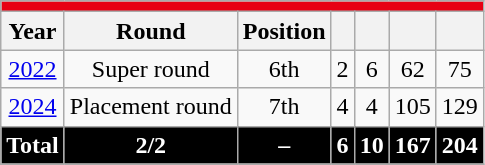<table class="wikitable" style="text-align: center;">
<tr>
<th style="background:#E70013;" colspan="7"><a href='#'></a></th>
</tr>
<tr>
<th>Year</th>
<th>Round</th>
<th>Position</th>
<th></th>
<th></th>
<th></th>
<th></th>
</tr>
<tr>
<td> <a href='#'>2022</a></td>
<td>Super round</td>
<td>6th</td>
<td>2</td>
<td>6</td>
<td>62</td>
<td>75</td>
</tr>
<tr>
<td> <a href='#'>2024</a></td>
<td>Placement round</td>
<td>7th</td>
<td>4</td>
<td>4</td>
<td>105</td>
<td>129</td>
</tr>
<tr>
<th style="color:white; background:#000000;">Total</th>
<th style="color:white; background:#000000;">2/2</th>
<th style="color:white; background:#000000;">–</th>
<th style="color:white; background:#000000;">6</th>
<th style="color:white; background:#000000;">10</th>
<th style="color:white; background:#000000;">167</th>
<th style="color:white; background:#000000;">204</th>
</tr>
</table>
